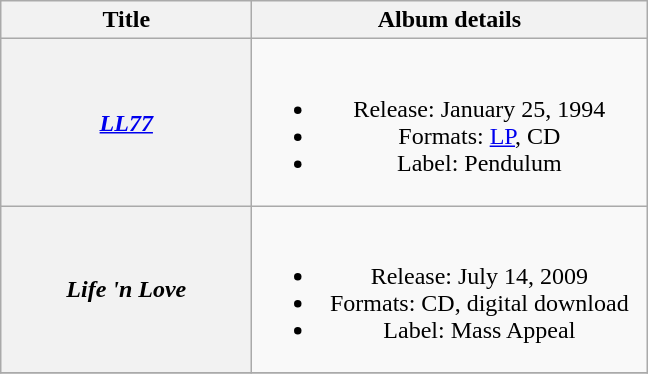<table class="wikitable plainrowheaders" style="text-align:center;">
<tr>
<th scope="col" style="width:10em;">Title</th>
<th scope="col" style="width:16em;">Album details</th>
</tr>
<tr>
<th scope="row"><em><a href='#'>LL77</a></em></th>
<td><br><ul><li>Release: January 25, 1994</li><li>Formats: <a href='#'>LP</a>, CD</li><li>Label: Pendulum</li></ul></td>
</tr>
<tr>
<th scope="row"><em>Life 'n Love</em></th>
<td><br><ul><li>Release: July 14, 2009</li><li>Formats: CD, digital download</li><li>Label: Mass Appeal</li></ul></td>
</tr>
<tr>
</tr>
</table>
